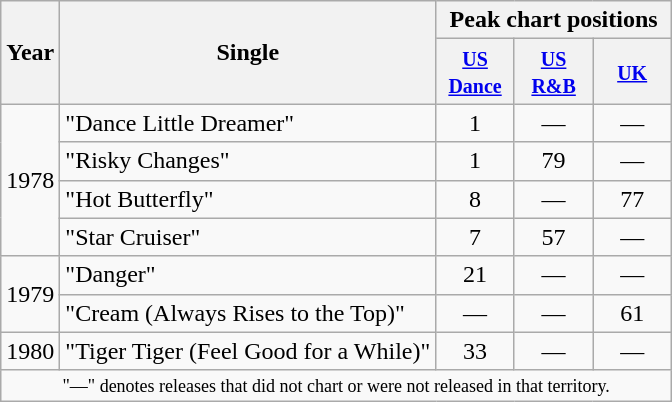<table class="wikitable">
<tr>
<th scope="col" rowspan="2">Year</th>
<th scope="col" rowspan="2">Single</th>
<th scope="col" colspan="3">Peak chart positions</th>
</tr>
<tr>
<th style="width:45px;"><small><a href='#'>US Dance</a></small><br></th>
<th style="width:45px;"><small><a href='#'>US R&B</a></small><br></th>
<th style="width:45px;"><small><a href='#'>UK</a></small><br></th>
</tr>
<tr>
<td rowspan="4">1978</td>
<td>"Dance Little Dreamer"</td>
<td align=center>1</td>
<td align=center>―</td>
<td align=center>―</td>
</tr>
<tr>
<td>"Risky Changes"</td>
<td align=center>1</td>
<td align=center>79</td>
<td align=center>―</td>
</tr>
<tr>
<td>"Hot Butterfly"</td>
<td align=center>8</td>
<td align=center>―</td>
<td align=center>77</td>
</tr>
<tr>
<td>"Star Cruiser"</td>
<td align=center>7</td>
<td align=center>57</td>
<td align=center>―</td>
</tr>
<tr>
<td rowspan="2">1979</td>
<td>"Danger"</td>
<td align=center>21</td>
<td align=center>―</td>
<td align=center>—</td>
</tr>
<tr>
<td>"Cream (Always Rises to the Top)"</td>
<td align=center>―</td>
<td align=center>―</td>
<td align=center>61</td>
</tr>
<tr>
<td rowspan="1">1980</td>
<td>"Tiger Tiger (Feel Good for a While)"</td>
<td align=center>33</td>
<td align=center>―</td>
<td align=center>―</td>
</tr>
<tr>
<td colspan="6" style="text-align:center; font-size:9pt;">"—" denotes releases that did not chart or were not released in that territory.</td>
</tr>
</table>
